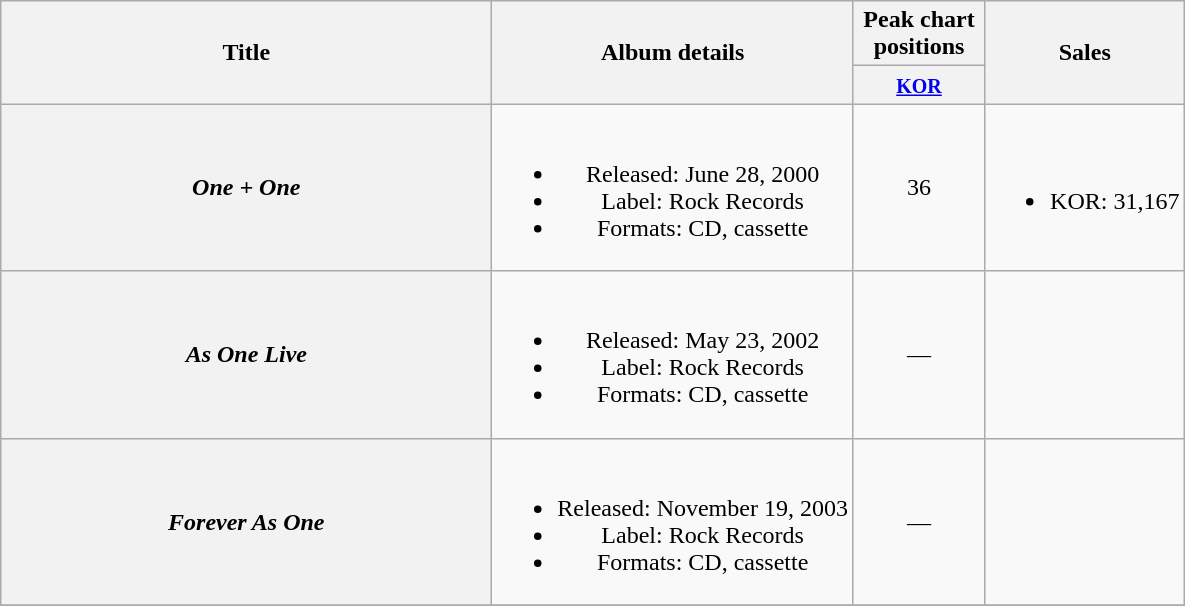<table class="wikitable plainrowheaders" style="text-align:center;">
<tr>
<th scope="col" rowspan="2" style="width:20em;">Title</th>
<th scope="col" rowspan="2">Album details</th>
<th scope="col" colspan="1" style="width:5em;">Peak chart positions</th>
<th scope="col" rowspan="2">Sales</th>
</tr>
<tr>
<th><small><a href='#'>KOR</a></small><br></th>
</tr>
<tr>
<th scope="row"><em>One + One</em></th>
<td><br><ul><li>Released: June 28, 2000</li><li>Label: Rock Records</li><li>Formats: CD, cassette</li></ul></td>
<td>36</td>
<td><br><ul><li>KOR: 31,167</li></ul></td>
</tr>
<tr>
<th scope="row"><em>As One Live</em></th>
<td><br><ul><li>Released: May 23, 2002</li><li>Label: Rock Records</li><li>Formats: CD, cassette</li></ul></td>
<td>—</td>
<td></td>
</tr>
<tr>
<th scope="row"><em>Forever As One</em></th>
<td><br><ul><li>Released: November 19, 2003</li><li>Label: Rock Records</li><li>Formats: CD, cassette</li></ul></td>
<td>—</td>
<td></td>
</tr>
<tr>
</tr>
</table>
